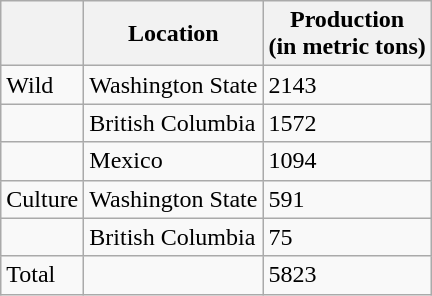<table class="wikitable">
<tr>
<th></th>
<th>Location</th>
<th>Production<br>(in metric tons)</th>
</tr>
<tr>
<td>Wild</td>
<td>Washington State</td>
<td>2143</td>
</tr>
<tr>
<td></td>
<td>British Columbia</td>
<td>1572</td>
</tr>
<tr>
<td></td>
<td>Mexico</td>
<td>1094</td>
</tr>
<tr || Alaska ||     348>
<td>Culture</td>
<td>Washington State</td>
<td>591</td>
</tr>
<tr>
<td></td>
<td>British Columbia</td>
<td>75</td>
</tr>
<tr>
<td>Total</td>
<td></td>
<td>5823</td>
</tr>
</table>
